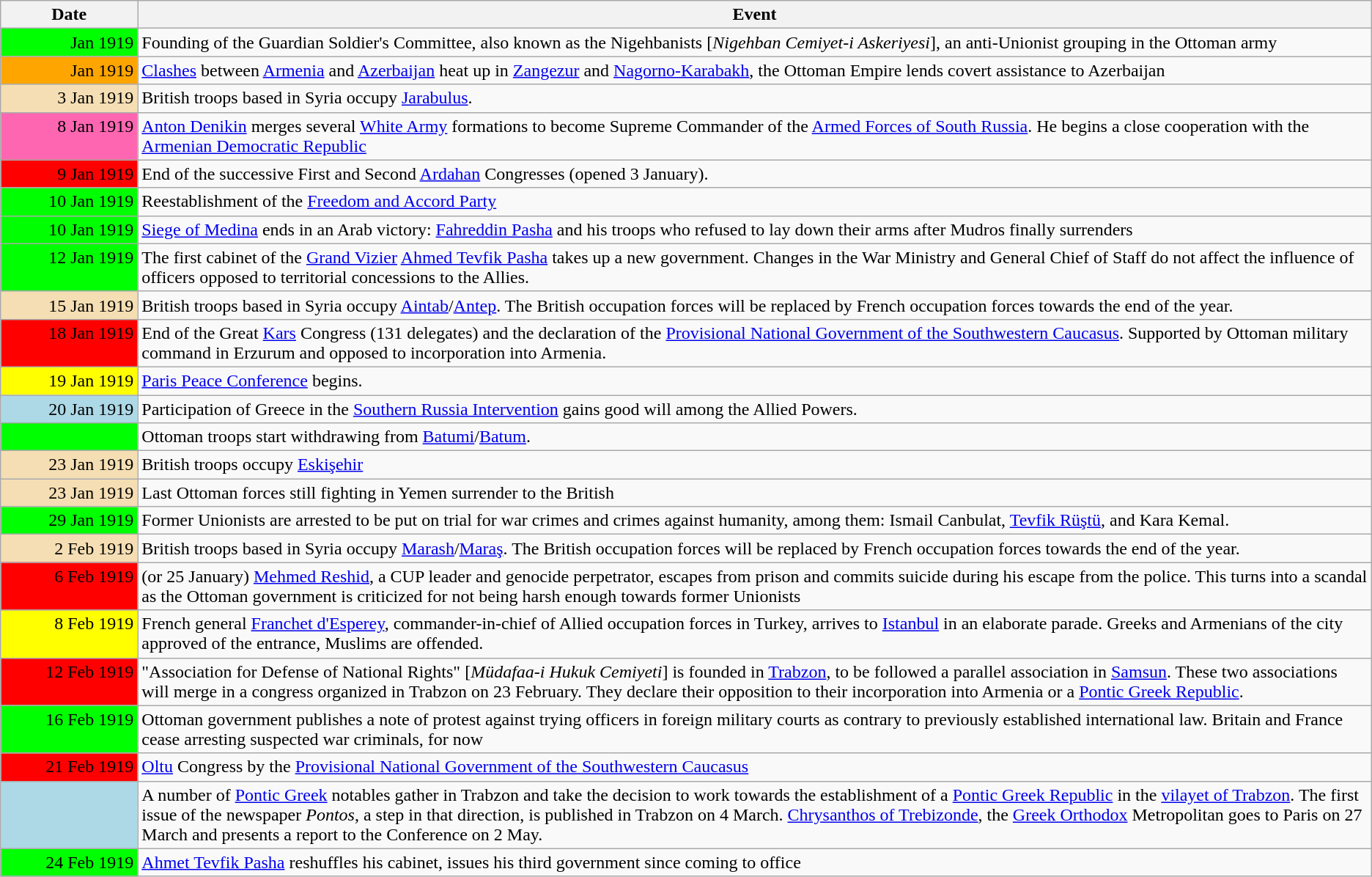<table class="wikitable">
<tr>
<th width="10%">Date</th>
<th>Event</th>
</tr>
<tr>
<td valign="top" align="right" style="background:Lime">Jan 1919</td>
<td>Founding of the Guardian Soldier's Committee, also known as the Nigehbanists [<em>Nigehban Cemiyet-i Askeriyesi</em>], an anti-Unionist grouping in the Ottoman army</td>
</tr>
<tr>
<td valign="top" align="right" style="background:orange">Jan 1919</td>
<td><a href='#'>Clashes</a> between <a href='#'>Armenia</a> and <a href='#'>Azerbaijan</a> heat up in <a href='#'>Zangezur</a> and <a href='#'>Nagorno-Karabakh</a>, the Ottoman Empire lends covert assistance to Azerbaijan</td>
</tr>
<tr>
<td valign="top" align="right" style="background:Wheat">3 Jan 1919</td>
<td>British troops based in Syria occupy <a href='#'>Jarabulus</a>.</td>
</tr>
<tr>
<td valign="top" align="right" style="background:#FF66B2">8 Jan 1919</td>
<td><a href='#'>Anton Denikin</a> merges several <a href='#'>White Army</a> formations to become Supreme Commander of the <a href='#'>Armed Forces of South Russia</a>. He begins a close cooperation with the <a href='#'>Armenian Democratic Republic</a></td>
</tr>
<tr>
<td valign="top" align="right" style="background:Red">9 Jan 1919</td>
<td>End of the successive First and Second <a href='#'>Ardahan</a> Congresses (opened 3 January).</td>
</tr>
<tr>
<td valign="top" align="right" style="background:Lime">10 Jan 1919</td>
<td>Reestablishment of the <a href='#'>Freedom and Accord Party</a></td>
</tr>
<tr>
<td valign="top" align="right" style="background:Lime">10 Jan 1919</td>
<td><a href='#'>Siege of Medina</a> ends in an Arab victory: <a href='#'>Fahreddin Pasha</a> and his troops who refused to lay down their arms after Mudros finally surrenders</td>
</tr>
<tr>
<td valign="top" align="right" style="background:Lime">12 Jan 1919</td>
<td>The first cabinet of the <a href='#'>Grand Vizier</a> <a href='#'>Ahmed Tevfik Pasha</a> takes up a new government. Changes in the War Ministry and General Chief of Staff do not affect the influence of officers opposed to territorial concessions to the Allies.</td>
</tr>
<tr>
<td valign="top" align="right" style="background:Wheat">15 Jan 1919</td>
<td>British troops based in Syria occupy <a href='#'>Aintab</a>/<a href='#'>Antep</a>. The British occupation forces will be replaced by French occupation forces towards the end of the year.</td>
</tr>
<tr>
<td valign="top" align="right" style="background:Red">18 Jan 1919</td>
<td>End of the Great <a href='#'>Kars</a> Congress (131 delegates) and the declaration of the <a href='#'>Provisional National Government of the Southwestern Caucasus</a>. Supported by Ottoman military command in Erzurum and opposed to incorporation into Armenia.</td>
</tr>
<tr>
<td valign="top" align="right" style="background:Yellow">19 Jan 1919</td>
<td><a href='#'>Paris Peace Conference</a> begins.</td>
</tr>
<tr>
<td valign="top" align="right" style="background:Lightblue">20 Jan 1919</td>
<td>Participation of Greece in the <a href='#'>Southern Russia Intervention</a> gains good will among the Allied Powers.</td>
</tr>
<tr>
<td valign="top" align="right" style="background:Lime"></td>
<td>Ottoman troops start withdrawing from <a href='#'>Batumi</a>/<a href='#'>Batum</a>.</td>
</tr>
<tr>
<td valign="top" align="right" style="background:Wheat">23 Jan 1919</td>
<td>British troops occupy <a href='#'>Eskişehir</a></td>
</tr>
<tr>
<td valign="top" align="right" style="background:Wheat">23 Jan 1919</td>
<td>Last Ottoman forces still fighting in Yemen surrender to the British</td>
</tr>
<tr>
<td valign="top" align="right" style="background:Lime">29 Jan 1919</td>
<td>Former Unionists are arrested to be put on trial for war crimes and crimes against humanity, among them: Ismail Canbulat, <a href='#'>Tevfik Rüştü</a>, and Kara Kemal.</td>
</tr>
<tr>
<td valign="top" align="right" style="background:Wheat">2 Feb 1919</td>
<td>British troops based in Syria occupy <a href='#'>Marash</a>/<a href='#'>Maraş</a>. The British occupation forces will be replaced by French occupation forces towards the end of the year.</td>
</tr>
<tr>
<td valign="top" align="right" style="background:Red">6 Feb 1919</td>
<td>(or 25 January) <a href='#'>Mehmed Reshid</a>, a CUP leader and genocide perpetrator, escapes from prison and commits suicide during his escape from the police. This turns into a scandal as the Ottoman government is criticized for not being harsh enough towards former Unionists</td>
</tr>
<tr>
<td valign="top" align="right" style="background:Yellow">8 Feb 1919</td>
<td>French general <a href='#'>Franchet d'Esperey</a>, commander-in-chief of Allied occupation forces in Turkey, arrives to <a href='#'>Istanbul</a> in an elaborate parade. Greeks and Armenians of the city approved of the entrance, Muslims are offended.</td>
</tr>
<tr>
<td valign="top" align="right" style="background:Red">12 Feb 1919</td>
<td>"Association for Defense of National Rights" [<em>Müdafaa-i Hukuk Cemiyeti</em>] is founded in <a href='#'>Trabzon</a>, to be followed a parallel association in <a href='#'>Samsun</a>. These two associations will merge in a congress organized in Trabzon on 23 February. They declare their opposition to their incorporation into Armenia or a <a href='#'>Pontic Greek Republic</a>.</td>
</tr>
<tr>
<td valign="top" align="right" style="background:lime">16 Feb 1919</td>
<td>Ottoman government publishes a note of protest against trying officers in foreign military courts as contrary to previously established international law. Britain and France cease arresting suspected war criminals, for now</td>
</tr>
<tr>
<td valign="top" align="right" style="background:Red">21 Feb 1919</td>
<td><a href='#'>Oltu</a> Congress by the <a href='#'>Provisional National Government of the Southwestern Caucasus</a></td>
</tr>
<tr>
<td valign="top" align="right" style="background:Lightblue"></td>
<td>A number of <a href='#'>Pontic Greek</a> notables gather in Trabzon and take the decision to work towards the establishment of a <a href='#'>Pontic Greek Republic</a> in the <a href='#'>vilayet of Trabzon</a>. The first issue of the newspaper <em>Pontos</em>, a step in that direction, is published in Trabzon on 4 March. <a href='#'>Chrysanthos of Trebizonde</a>, the <a href='#'>Greek Orthodox</a> Metropolitan goes to Paris on 27 March and presents a report to the Conference on 2 May.</td>
</tr>
<tr>
<td valign="top" align="right" style="background:lime">24 Feb 1919</td>
<td><a href='#'>Ahmet Tevfik Pasha</a> reshuffles his cabinet, issues his third government since coming to office</td>
</tr>
</table>
